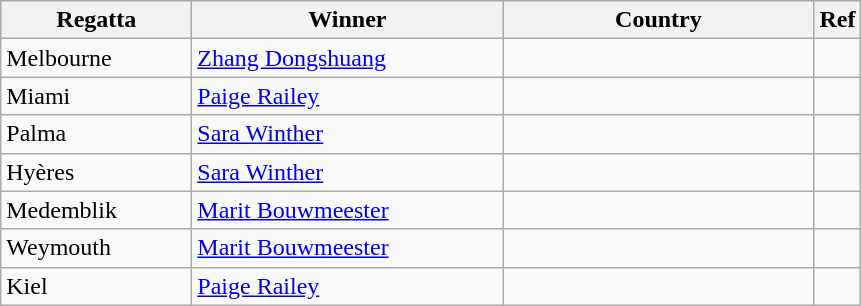<table class="wikitable">
<tr>
<th width=120>Regatta</th>
<th style="width:200px;">Winner</th>
<th style="width:200px;">Country</th>
<th>Ref</th>
</tr>
<tr>
<td>Melbourne</td>
<td><a href='#'>Zhang Dongshuang</a></td>
<td></td>
<td></td>
</tr>
<tr>
<td>Miami</td>
<td><a href='#'>Paige Railey</a></td>
<td></td>
<td></td>
</tr>
<tr>
<td>Palma</td>
<td><a href='#'>Sara Winther</a></td>
<td></td>
<td></td>
</tr>
<tr>
<td>Hyères</td>
<td><a href='#'>Sara Winther</a></td>
<td></td>
<td></td>
</tr>
<tr>
<td>Medemblik</td>
<td><a href='#'>Marit Bouwmeester</a></td>
<td></td>
<td></td>
</tr>
<tr>
<td>Weymouth</td>
<td><a href='#'>Marit Bouwmeester</a></td>
<td></td>
<td></td>
</tr>
<tr>
<td>Kiel</td>
<td><a href='#'>Paige Railey</a></td>
<td></td>
<td></td>
</tr>
</table>
